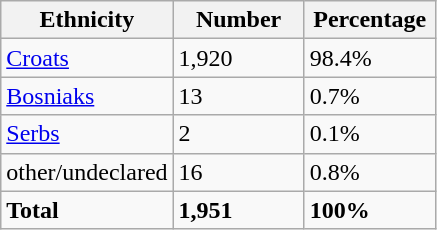<table class="wikitable">
<tr>
<th width="100px">Ethnicity</th>
<th width="80px">Number</th>
<th width="80px">Percentage</th>
</tr>
<tr>
<td><a href='#'>Croats</a></td>
<td>1,920</td>
<td>98.4%</td>
</tr>
<tr>
<td><a href='#'>Bosniaks</a></td>
<td>13</td>
<td>0.7%</td>
</tr>
<tr>
<td><a href='#'>Serbs</a></td>
<td>2</td>
<td>0.1%</td>
</tr>
<tr>
<td>other/undeclared</td>
<td>16</td>
<td>0.8%</td>
</tr>
<tr>
<td><strong>Total</strong></td>
<td><strong>1,951</strong></td>
<td><strong>100%</strong></td>
</tr>
</table>
